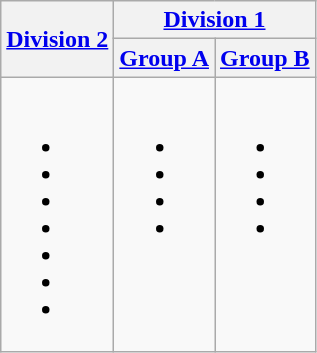<table class="wikitable">
<tr>
<th rowspan="2"><a href='#'>Division 2</a></th>
<th colspan="2"><a href='#'>Division 1</a></th>
</tr>
<tr>
<th><a href='#'>Group A</a></th>
<th><a href='#'>Group B</a></th>
</tr>
<tr>
<td valign="top"><br><ul><li></li><li></li><li><strong></strong></li><li></li><li><strong></strong></li><li></li><li></li></ul></td>
<td valign="top"><br><ul><li></li><li></li><li></li><li></li></ul></td>
<td valign="top"><br><ul><li></li><li></li><li></li><li></li></ul></td>
</tr>
</table>
